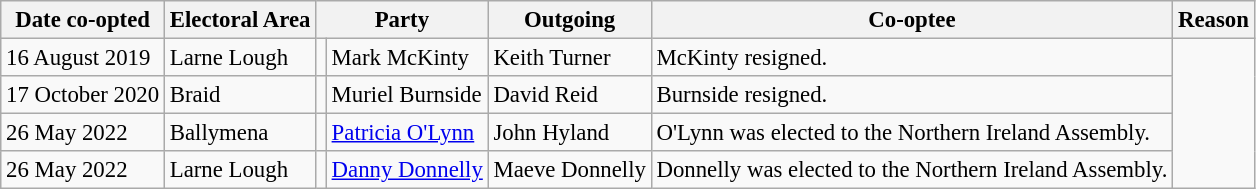<table class="wikitable" style="font-size: 95%; font-size: 95%">
<tr>
<th>Date co-opted</th>
<th>Electoral Area</th>
<th colspan="2">Party</th>
<th>Outgoing</th>
<th>Co-optee</th>
<th>Reason</th>
</tr>
<tr>
<td>16 August 2019</td>
<td>Larne Lough</td>
<td></td>
<td>Mark McKinty</td>
<td>Keith Turner</td>
<td>McKinty resigned.</td>
</tr>
<tr>
<td>17 October 2020</td>
<td>Braid</td>
<td></td>
<td>Muriel Burnside</td>
<td>David Reid</td>
<td>Burnside resigned.</td>
</tr>
<tr>
<td>26 May 2022</td>
<td>Ballymena</td>
<td></td>
<td><a href='#'>Patricia O'Lynn</a></td>
<td>John Hyland</td>
<td>O'Lynn was elected to the Northern Ireland Assembly.</td>
</tr>
<tr>
<td>26 May 2022</td>
<td>Larne Lough</td>
<td></td>
<td><a href='#'>Danny Donnelly</a></td>
<td>Maeve Donnelly</td>
<td>Donnelly was elected to the Northern Ireland Assembly.</td>
</tr>
</table>
